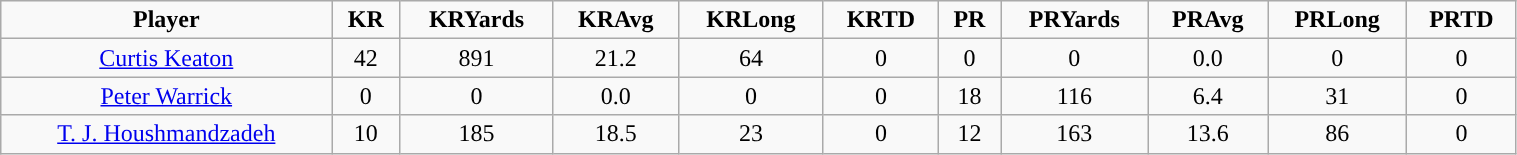<table class="wikitable" width="80%">
<tr align="center">
<td><strong>Player</strong></td>
<td><strong>KR</strong></td>
<td><strong>KRYards</strong></td>
<td><strong>KRAvg</strong></td>
<td><strong>KRLong</strong></td>
<td><strong>KRTD</strong></td>
<td><strong>PR</strong></td>
<td><strong>PRYards</strong></td>
<td><strong>PRAvg</strong></td>
<td><strong>PRLong</strong></td>
<td><strong>PRTD</strong></td>
</tr>
<tr align="center" bgcolor="">
<td><a href='#'>Curtis Keaton</a></td>
<td>42</td>
<td>891</td>
<td>21.2</td>
<td>64</td>
<td>0</td>
<td>0</td>
<td>0</td>
<td>0.0</td>
<td>0</td>
<td>0</td>
</tr>
<tr align="center" bgcolor="">
<td><a href='#'>Peter Warrick</a></td>
<td>0</td>
<td>0</td>
<td>0.0</td>
<td>0</td>
<td>0</td>
<td>18</td>
<td>116</td>
<td>6.4</td>
<td>31</td>
<td>0</td>
</tr>
<tr align="center" bgcolor="">
<td><a href='#'>T. J. Houshmandzadeh</a></td>
<td>10</td>
<td>185</td>
<td>18.5</td>
<td>23</td>
<td>0</td>
<td>12</td>
<td>163</td>
<td>13.6</td>
<td>86</td>
<td>0</td>
</tr>
</table>
